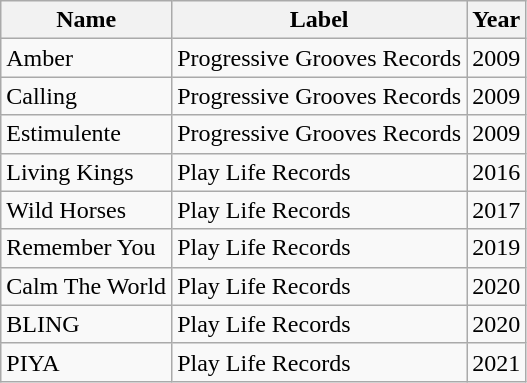<table class="wikitable">
<tr>
<th>Name</th>
<th>Label</th>
<th>Year</th>
</tr>
<tr>
<td>Amber</td>
<td>Progressive Grooves Records</td>
<td>2009</td>
</tr>
<tr>
<td>Calling</td>
<td>Progressive Grooves Records</td>
<td>2009</td>
</tr>
<tr>
<td>Estimulente</td>
<td>Progressive Grooves Records</td>
<td>2009</td>
</tr>
<tr>
<td>Living Kings</td>
<td>Play Life Records</td>
<td>2016</td>
</tr>
<tr>
<td>Wild Horses</td>
<td>Play Life Records</td>
<td>2017</td>
</tr>
<tr>
<td>Remember You</td>
<td>Play Life Records</td>
<td>2019</td>
</tr>
<tr>
<td>Calm The World</td>
<td>Play Life Records</td>
<td>2020</td>
</tr>
<tr>
<td>BLING</td>
<td>Play Life Records</td>
<td>2020</td>
</tr>
<tr>
<td>PIYA</td>
<td>Play Life Records</td>
<td>2021</td>
</tr>
</table>
